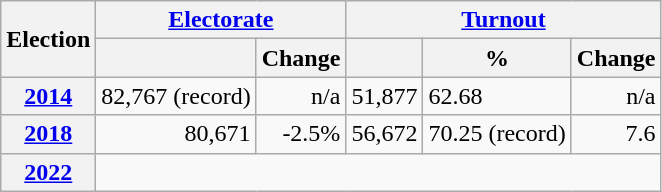<table class="wikitable sortable">
<tr>
<th rowspan=2>Election</th>
<th colspan=2><a href='#'>Electorate</a></th>
<th colspan=3><a href='#'>Turnout</a></th>
</tr>
<tr>
<th></th>
<th>Change</th>
<th></th>
<th>%</th>
<th>Change</th>
</tr>
<tr>
<th><a href='#'>2014</a></th>
<td align="right">82,767 (record)</td>
<td align="right">n/a</td>
<td align="right">51,877</td>
<td>62.68</td>
<td align="right">n/a</td>
</tr>
<tr>
<th><a href='#'>2018</a></th>
<td align="right"> 80,671</td>
<td align="right">-2.5%</td>
<td align="right"> 56,672</td>
<td> 70.25 (record)</td>
<td align="right">7.6</td>
</tr>
<tr>
<th><a href='#'>2022</a></th>
</tr>
</table>
